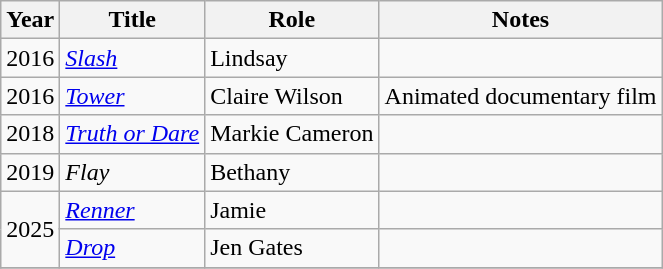<table class="wikitable">
<tr>
<th>Year</th>
<th>Title</th>
<th>Role</th>
<th>Notes</th>
</tr>
<tr>
<td>2016</td>
<td><em><a href='#'>Slash</a></em></td>
<td>Lindsay</td>
<td></td>
</tr>
<tr>
<td>2016</td>
<td><em><a href='#'>Tower</a></em></td>
<td>Claire Wilson</td>
<td>Animated documentary film</td>
</tr>
<tr>
<td>2018</td>
<td><em><a href='#'>Truth or Dare</a></em></td>
<td>Markie Cameron</td>
<td></td>
</tr>
<tr>
<td>2019</td>
<td><em>Flay</em></td>
<td>Bethany</td>
<td></td>
</tr>
<tr>
<td rowspan="2">2025</td>
<td><em><a href='#'>Renner</a></em></td>
<td>Jamie</td>
<td></td>
</tr>
<tr>
<td><em><a href='#'>Drop</a></em></td>
<td>Jen Gates</td>
<td></td>
</tr>
<tr>
</tr>
</table>
